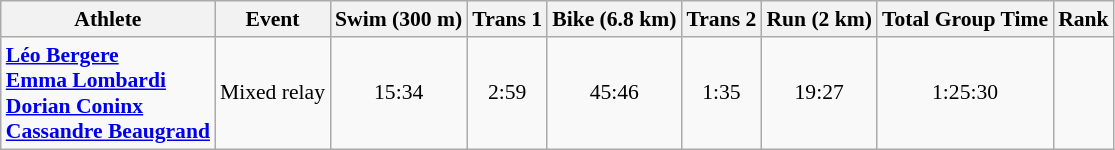<table class="wikitable" style="font-size:90%">
<tr>
<th>Athlete</th>
<th>Event</th>
<th>Swim (300 m)</th>
<th>Trans 1</th>
<th>Bike (6.8 km)</th>
<th>Trans 2</th>
<th>Run (2 km)</th>
<th>Total Group Time</th>
<th>Rank</th>
</tr>
<tr align=center>
<td align=left><strong><a href='#'>Léo Bergere</a><br><a href='#'>Emma Lombardi</a><br><a href='#'>Dorian Coninx</a><br><a href='#'>Cassandre Beaugrand</a></strong></td>
<td align=left>Mixed relay</td>
<td>15:34</td>
<td>2:59</td>
<td>45:46</td>
<td>1:35</td>
<td>19:27</td>
<td>1:25:30</td>
<td></td>
</tr>
</table>
